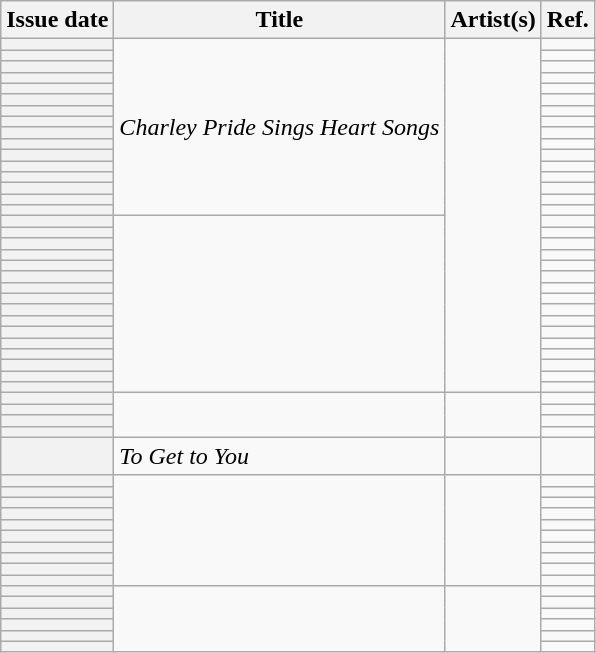<table class="wikitable sortable plainrowheaders">
<tr>
<th scope=col>Issue date</th>
<th scope=col>Title</th>
<th scope=col>Artist(s)</th>
<th scope=col class=unsortable>Ref.</th>
</tr>
<tr>
<th scope=row></th>
<td rowspan=16><em>Charley Pride Sings Heart Songs</em></td>
<td rowspan=32></td>
<td align=center></td>
</tr>
<tr>
<th scope=row></th>
<td align=center></td>
</tr>
<tr>
<th scope=row></th>
<td align=center></td>
</tr>
<tr>
<th scope=row></th>
<td align=center></td>
</tr>
<tr>
<th scope=row></th>
<td align=center></td>
</tr>
<tr>
<th scope=row></th>
<td align=center></td>
</tr>
<tr>
<th scope=row></th>
<td align=center></td>
</tr>
<tr>
<th scope=row></th>
<td align=center></td>
</tr>
<tr>
<th scope=row></th>
<td align=center></td>
</tr>
<tr>
<th scope=row></th>
<td align=center></td>
</tr>
<tr>
<th scope=row></th>
<td align=center></td>
</tr>
<tr>
<th scope=row></th>
<td align=center></td>
</tr>
<tr>
<th scope=row></th>
<td align=center></td>
</tr>
<tr>
<th scope=row></th>
<td align=center></td>
</tr>
<tr>
<th scope=row></th>
<td align=center></td>
</tr>
<tr>
<th scope=row></th>
<td align=center></td>
</tr>
<tr>
<th scope=row></th>
<td rowspan=16><em></em></td>
<td align=center></td>
</tr>
<tr>
<th scope=row></th>
<td align=center></td>
</tr>
<tr>
<th scope=row></th>
<td align=center></td>
</tr>
<tr>
<th scope=row></th>
<td align=center></td>
</tr>
<tr>
<th scope=row></th>
<td align=center></td>
</tr>
<tr>
<th scope=row></th>
<td align=center></td>
</tr>
<tr>
<th scope=row></th>
<td align=center></td>
</tr>
<tr>
<th scope=row></th>
<td align=center></td>
</tr>
<tr>
<th scope=row></th>
<td align=center></td>
</tr>
<tr>
<th scope=row></th>
<td align=center></td>
</tr>
<tr>
<th scope=row></th>
<td align=center></td>
</tr>
<tr>
<th scope=row></th>
<td align=center></td>
</tr>
<tr>
<th scope=row></th>
<td align=center></td>
</tr>
<tr>
<th scope=row></th>
<td align=center></td>
</tr>
<tr>
<th scope=row></th>
<td align=center></td>
</tr>
<tr>
<th scope=row></th>
<td align=center></td>
</tr>
<tr>
<th scope=row></th>
<td rowspan=4><em></em></td>
<td rowspan=4></td>
<td align=center></td>
</tr>
<tr>
<th scope=row></th>
<td align=center></td>
</tr>
<tr>
<th scope=row></th>
<td align=center></td>
</tr>
<tr>
<th scope=row></th>
<td align=center></td>
</tr>
<tr>
<th scope=row></th>
<td><em>To Get to You</em></td>
<td></td>
<td align=center></td>
</tr>
<tr>
<th scope=row></th>
<td rowspan=10><em></em></td>
<td rowspan=10></td>
<td align=center></td>
</tr>
<tr>
<th scope=row></th>
<td align=center></td>
</tr>
<tr>
<th scope=row></th>
<td align=center></td>
</tr>
<tr>
<th scope=row></th>
<td align=center></td>
</tr>
<tr>
<th scope=row></th>
<td align=center></td>
</tr>
<tr>
<th scope=row></th>
<td align=center></td>
</tr>
<tr>
<th scope=row></th>
<td align=center></td>
</tr>
<tr>
<th scope=row></th>
<td align=center></td>
</tr>
<tr>
<th scope=row></th>
<td align=center></td>
</tr>
<tr>
<th scope=row></th>
<td align=center></td>
</tr>
<tr>
<th scope=row></th>
<td rowspan=7><em></em></td>
<td rowspan=7></td>
<td align=center></td>
</tr>
<tr>
<th scope=row></th>
<td align=center></td>
</tr>
<tr>
<th scope=row></th>
<td align=center></td>
</tr>
<tr>
<th scope=row></th>
<td align=center></td>
</tr>
<tr>
<th scope=row></th>
<td align=center></td>
</tr>
<tr>
<th scope=row></th>
<td align=center></td>
</tr>
</table>
